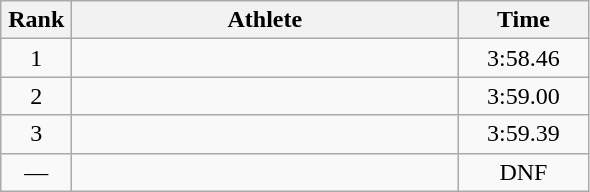<table class=wikitable style="text-align:center">
<tr>
<th width=40>Rank</th>
<th width=250>Athlete</th>
<th width=80>Time</th>
</tr>
<tr>
<td>1</td>
<td align=left></td>
<td>3:58.46</td>
</tr>
<tr>
<td>2</td>
<td align=left></td>
<td>3:59.00</td>
</tr>
<tr>
<td>3</td>
<td align=left></td>
<td>3:59.39</td>
</tr>
<tr>
<td>—</td>
<td align=left></td>
<td>DNF</td>
</tr>
</table>
